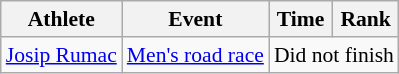<table class=wikitable style=font-size:90%;text-align:center>
<tr>
<th>Athlete</th>
<th>Event</th>
<th>Time</th>
<th>Rank</th>
</tr>
<tr>
<td align=left><a href='#'>Josip Rumac</a></td>
<td align=rite><a href='#'>Men's road race</a></td>
<td colspan=2>Did not finish</td>
</tr>
</table>
